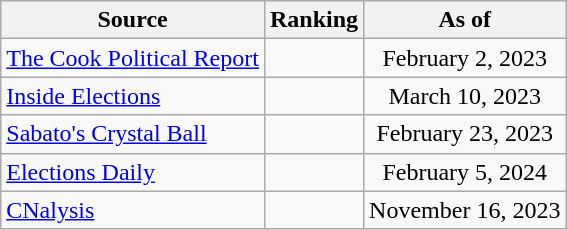<table class="wikitable" style="text-align:center">
<tr>
<th>Source</th>
<th>Ranking</th>
<th>As of</th>
</tr>
<tr>
<td style="text-align:left"><a href='#'>The Cook Political Report</a></td>
<td></td>
<td>February 2, 2023</td>
</tr>
<tr>
<td style="text-align:left"><a href='#'>Inside Elections</a></td>
<td></td>
<td>March 10, 2023</td>
</tr>
<tr>
<td style="text-align:left"><a href='#'>Sabato's Crystal Ball</a></td>
<td></td>
<td>February 23, 2023</td>
</tr>
<tr>
<td style="text-align:left"><a href='#'>Elections Daily</a></td>
<td></td>
<td>February 5, 2024</td>
</tr>
<tr>
<td style="text-align:left"><a href='#'>CNalysis</a></td>
<td></td>
<td>November 16, 2023</td>
</tr>
</table>
